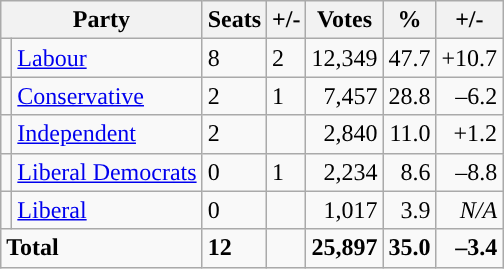<table class="wikitable sortable">
<tr>
<th colspan="2">Party</th>
<th>Seats</th>
<th>+/-</th>
<th>Votes</th>
<th>%</th>
<th>+/-</th>
</tr>
<tr>
<td style="background-color: "></td>
<td><a href='#'>Labour</a></td>
<td>8</td>
<td> 2</td>
<td style="text-align:right;">12,349</td>
<td style="text-align:right;">47.7</td>
<td style="text-align:right;">+10.7</td>
</tr>
<tr>
<td style="background-color: "></td>
<td><a href='#'>Conservative</a></td>
<td>2</td>
<td> 1</td>
<td style="text-align:right;">7,457</td>
<td style="text-align:right;">28.8</td>
<td style="text-align:right;">–6.2</td>
</tr>
<tr>
<td style="background-color: "></td>
<td><a href='#'>Independent</a></td>
<td>2</td>
<td></td>
<td style="text-align:right;">2,840</td>
<td style="text-align:right;">11.0</td>
<td style="text-align:right;">+1.2</td>
</tr>
<tr>
<td style="background-color: "></td>
<td><a href='#'>Liberal Democrats</a></td>
<td>0</td>
<td> 1</td>
<td style="text-align:right;">2,234</td>
<td style="text-align:right;">8.6</td>
<td style="text-align:right;">–8.8</td>
</tr>
<tr>
<td style="background-color: "></td>
<td><a href='#'>Liberal</a></td>
<td>0</td>
<td></td>
<td style="text-align:right;">1,017</td>
<td style="text-align:right;">3.9</td>
<td style="text-align:right;"><em>N/A</em></td>
</tr>
<tr>
<td colspan="2"><strong>Total</strong></td>
<td><strong>12</strong></td>
<td></td>
<td style="text-align:right;"><strong>25,897</strong></td>
<td style="text-align:right;"><strong>35.0</strong></td>
<td style="text-align:right;"><strong>–3.4</strong></td>
</tr>
</table>
